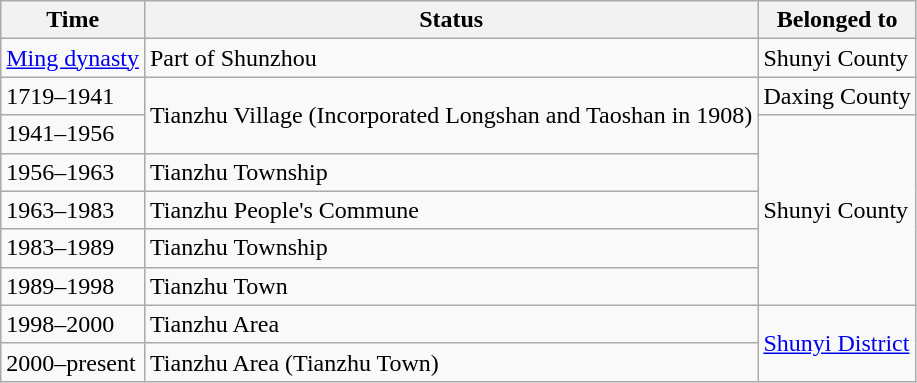<table class="wikitable">
<tr>
<th>Time</th>
<th>Status</th>
<th>Belonged to</th>
</tr>
<tr>
<td><a href='#'>Ming dynasty</a></td>
<td>Part of Shunzhou</td>
<td>Shunyi County</td>
</tr>
<tr>
<td>1719–1941</td>
<td rowspan="2">Tianzhu Village (Incorporated Longshan and Taoshan in 1908)</td>
<td>Daxing County</td>
</tr>
<tr>
<td>1941–1956</td>
<td rowspan="5">Shunyi County</td>
</tr>
<tr>
<td>1956–1963</td>
<td>Tianzhu Township</td>
</tr>
<tr>
<td>1963–1983</td>
<td>Tianzhu People's Commune</td>
</tr>
<tr>
<td>1983–1989</td>
<td>Tianzhu Township</td>
</tr>
<tr>
<td>1989–1998</td>
<td>Tianzhu Town</td>
</tr>
<tr>
<td>1998–2000</td>
<td>Tianzhu Area</td>
<td rowspan="2"><a href='#'>Shunyi District</a></td>
</tr>
<tr>
<td>2000–present</td>
<td>Tianzhu Area (Tianzhu Town)</td>
</tr>
</table>
